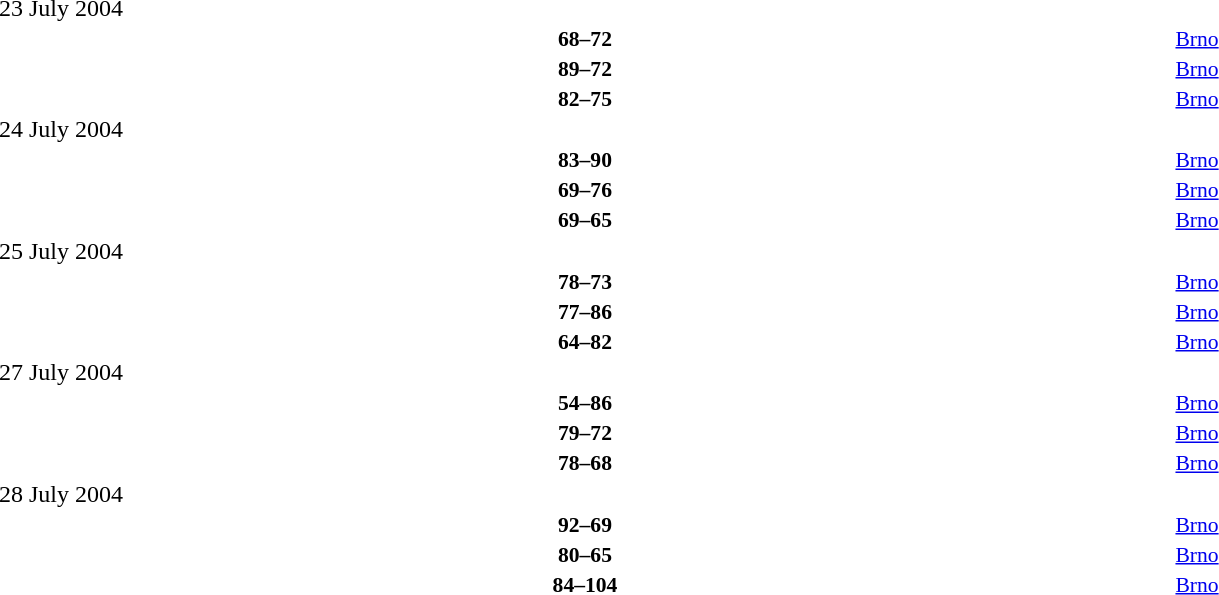<table style="width:100%;" cellspacing="1">
<tr>
<th width=25%></th>
<th width=3%></th>
<th width=6%></th>
<th width=3%></th>
<th width=25%></th>
</tr>
<tr>
<td>23 July 2004</td>
</tr>
<tr style=font-size:90%>
<td align=right><strong></strong></td>
<td></td>
<td align=center><strong>68–72</strong></td>
<td></td>
<td><strong></strong></td>
<td><a href='#'>Brno</a></td>
</tr>
<tr style=font-size:90%>
<td align=right><strong></strong></td>
<td></td>
<td align=center><strong>89–72</strong></td>
<td></td>
<td><strong></strong></td>
<td><a href='#'>Brno</a></td>
</tr>
<tr style=font-size:90%>
<td align=right><strong></strong></td>
<td></td>
<td align=center><strong>82–75</strong></td>
<td></td>
<td><strong></strong></td>
<td><a href='#'>Brno</a></td>
</tr>
<tr>
<td>24 July 2004</td>
</tr>
<tr style=font-size:90%>
<td align=right><strong></strong></td>
<td></td>
<td align=center><strong>83–90</strong></td>
<td></td>
<td><strong></strong></td>
<td><a href='#'>Brno</a></td>
</tr>
<tr style=font-size:90%>
<td align=right><strong></strong></td>
<td></td>
<td align=center><strong>69–76</strong></td>
<td></td>
<td><strong></strong></td>
<td><a href='#'>Brno</a></td>
</tr>
<tr style=font-size:90%>
<td align=right><strong></strong></td>
<td></td>
<td align=center><strong>69–65</strong></td>
<td></td>
<td><strong></strong></td>
<td><a href='#'>Brno</a></td>
</tr>
<tr>
<td>25 July 2004</td>
</tr>
<tr style=font-size:90%>
<td align=right><strong></strong></td>
<td></td>
<td align=center><strong>78–73</strong></td>
<td></td>
<td><strong></strong></td>
<td><a href='#'>Brno</a></td>
</tr>
<tr style=font-size:90%>
<td align=right><strong></strong></td>
<td></td>
<td align=center><strong>77–86</strong></td>
<td></td>
<td><strong></strong></td>
<td><a href='#'>Brno</a></td>
</tr>
<tr style=font-size:90%>
<td align=right><strong></strong></td>
<td></td>
<td align=center><strong>64–82</strong></td>
<td></td>
<td><strong></strong></td>
<td><a href='#'>Brno</a></td>
</tr>
<tr>
<td>27 July 2004</td>
</tr>
<tr style=font-size:90%>
<td align=right><strong></strong></td>
<td></td>
<td align=center><strong>54–86</strong></td>
<td></td>
<td><strong></strong></td>
<td><a href='#'>Brno</a></td>
</tr>
<tr style=font-size:90%>
<td align=right><strong></strong></td>
<td></td>
<td align=center><strong>79–72</strong></td>
<td></td>
<td><strong></strong></td>
<td><a href='#'>Brno</a></td>
</tr>
<tr style=font-size:90%>
<td align=right><strong></strong></td>
<td></td>
<td align=center><strong>78–68</strong></td>
<td></td>
<td><strong></strong></td>
<td><a href='#'>Brno</a></td>
</tr>
<tr>
<td>28 July 2004</td>
</tr>
<tr style=font-size:90%>
<td align=right><strong></strong></td>
<td></td>
<td align=center><strong>92–69</strong></td>
<td></td>
<td><strong></strong></td>
<td><a href='#'>Brno</a></td>
</tr>
<tr style=font-size:90%>
<td align=right><strong></strong></td>
<td></td>
<td align=center><strong>80–65</strong></td>
<td></td>
<td><strong></strong></td>
<td><a href='#'>Brno</a></td>
</tr>
<tr style=font-size:90%>
<td align=right><strong></strong></td>
<td></td>
<td align=center><strong>84–104</strong></td>
<td></td>
<td><strong></strong></td>
<td><a href='#'>Brno</a></td>
</tr>
</table>
